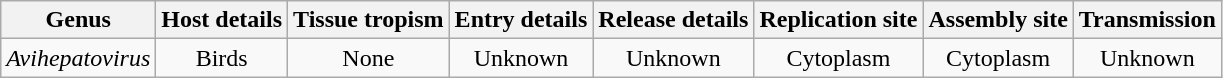<table class="wikitable sortable" style="text-align:center">
<tr>
<th>Genus</th>
<th>Host details</th>
<th>Tissue tropism</th>
<th>Entry details</th>
<th>Release details</th>
<th>Replication site</th>
<th>Assembly site</th>
<th>Transmission</th>
</tr>
<tr>
<td><em>Avihepatovirus</em></td>
<td>Birds</td>
<td>None</td>
<td>Unknown</td>
<td>Unknown</td>
<td>Cytoplasm</td>
<td>Cytoplasm</td>
<td>Unknown</td>
</tr>
</table>
